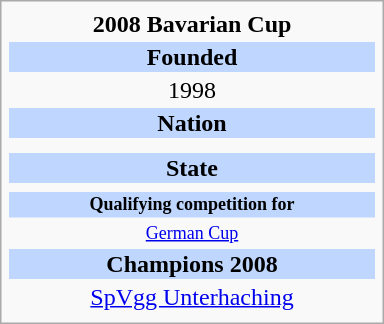<table class="infobox football" style="width: 16em; text-align: center;">
<tr>
<th style="">2008 Bavarian Cup</th>
</tr>
<tr>
<td style="background: #BFD7FF;"><strong>Founded</strong></td>
</tr>
<tr>
<td style="">1998</td>
</tr>
<tr>
<td style="background: #BFD7FF;"><strong>Nation</strong></td>
</tr>
<tr>
<td style=""></td>
</tr>
<tr>
<td style="line-height: 15px;"></td>
</tr>
<tr>
<td style="background: #BFD7FF;"><strong>State</strong></td>
</tr>
<tr>
<td style=""></td>
</tr>
<tr>
<td style="font-size: 12px; background: #BFD7FF;"><strong>Qualifying competition for</strong></td>
</tr>
<tr>
<td style="font-size: 12px;"><a href='#'>German Cup</a></td>
</tr>
<tr>
<td style="background: #BFD7FF;"><strong>Champions 2008</strong></td>
</tr>
<tr>
<td style=""><a href='#'>SpVgg Unterhaching</a></td>
</tr>
<tr>
</tr>
</table>
